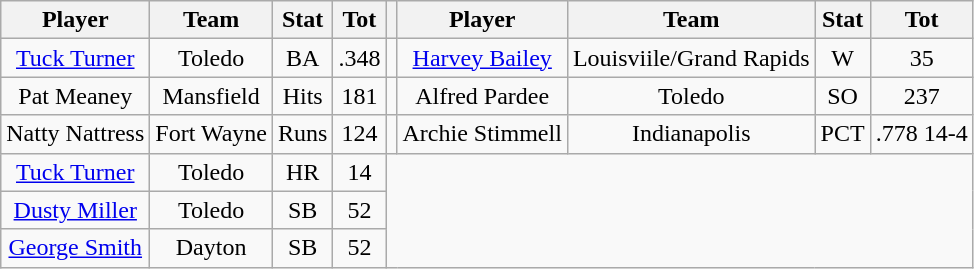<table class="wikitable" style="text-align:center">
<tr>
<th>Player</th>
<th>Team</th>
<th>Stat</th>
<th>Tot</th>
<th></th>
<th>Player</th>
<th>Team</th>
<th>Stat</th>
<th>Tot</th>
</tr>
<tr>
<td><a href='#'>Tuck Turner</a></td>
<td>Toledo</td>
<td>BA</td>
<td>.348</td>
<td></td>
<td><a href='#'>Harvey Bailey</a></td>
<td>Louisviile/Grand Rapids</td>
<td>W</td>
<td>35</td>
</tr>
<tr>
<td>Pat Meaney</td>
<td>Mansfield</td>
<td>Hits</td>
<td>181</td>
<td></td>
<td>Alfred Pardee</td>
<td>Toledo</td>
<td>SO</td>
<td>237</td>
</tr>
<tr>
<td>Natty Nattress</td>
<td>Fort Wayne</td>
<td>Runs</td>
<td>124</td>
<td></td>
<td>Archie Stimmell</td>
<td>Indianapolis</td>
<td>PCT</td>
<td>.778 14-4</td>
</tr>
<tr>
<td><a href='#'>Tuck Turner</a></td>
<td>Toledo</td>
<td>HR</td>
<td>14</td>
</tr>
<tr>
<td><a href='#'>Dusty Miller</a></td>
<td>Toledo</td>
<td>SB</td>
<td>52</td>
</tr>
<tr>
<td><a href='#'>George Smith</a></td>
<td>Dayton</td>
<td>SB</td>
<td>52</td>
</tr>
</table>
